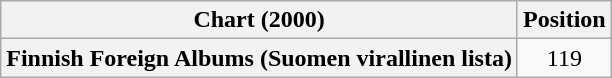<table class="wikitable plainrowheaders" style="text-align:center">
<tr>
<th scope="col">Chart (2000)</th>
<th scope="col">Position</th>
</tr>
<tr>
<th scope="row">Finnish Foreign Albums (Suomen virallinen lista)</th>
<td>119</td>
</tr>
</table>
